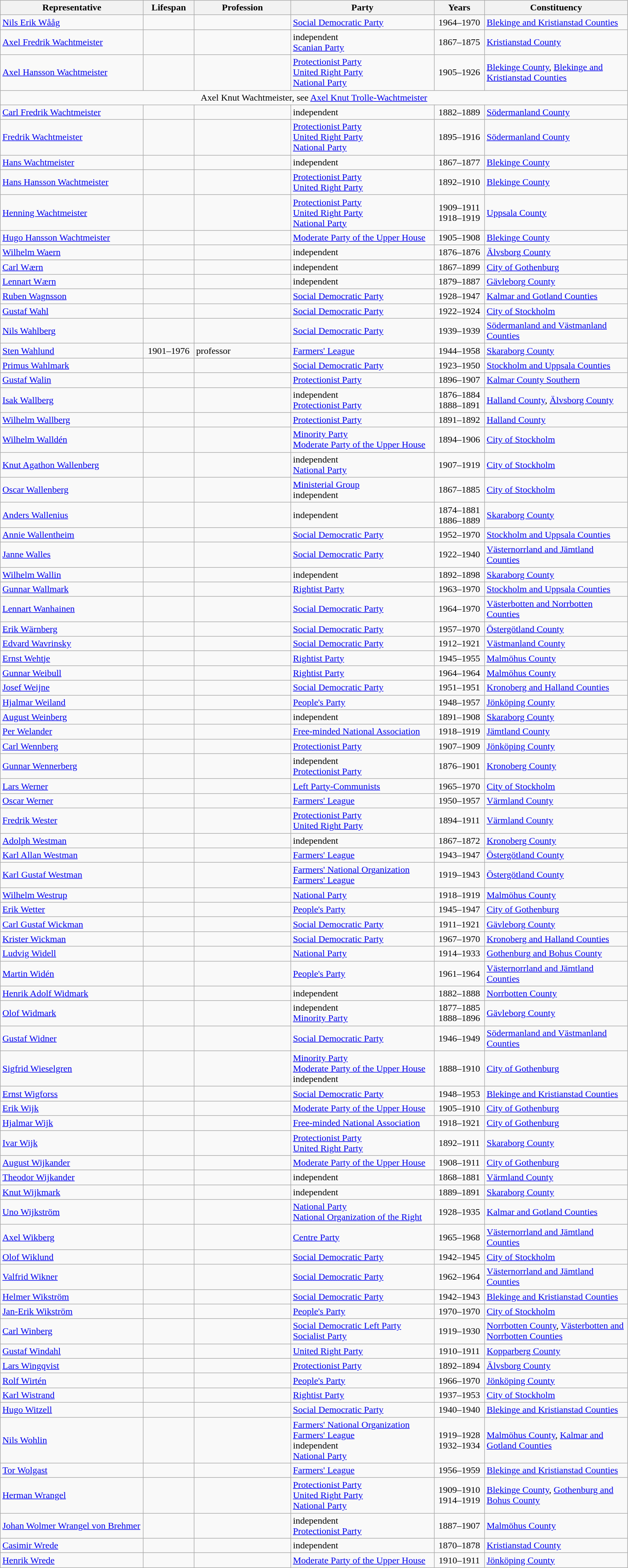<table class="wikitable">
<tr>
<th style="width:15em">Representative</th>
<th style="width:5em">Lifespan</th>
<th style="width:10em">Profession</th>
<th style="width:15em">Party</th>
<th style="width:5em">Years</th>
<th style="width:15em">Constituency</th>
</tr>
<tr>
<td><a href='#'>Nils Erik Wååg</a></td>
<td align=center></td>
<td></td>
<td> <a href='#'>Social Democratic Party</a></td>
<td align=center>1964–1970</td>
<td><a href='#'>Blekinge and Kristianstad Counties</a></td>
</tr>
<tr>
<td><a href='#'>Axel Fredrik Wachtmeister</a></td>
<td align=center></td>
<td></td>
<td> independent<br> <a href='#'>Scanian Party</a></td>
<td align=center>1867–1875</td>
<td><a href='#'>Kristianstad County</a></td>
</tr>
<tr>
<td><a href='#'>Axel Hansson Wachtmeister</a></td>
<td align=center></td>
<td></td>
<td> <a href='#'>Protectionist Party</a><br> <a href='#'>United Right Party</a><br> <a href='#'>National Party</a></td>
<td align=center>1905–1926</td>
<td><a href='#'>Blekinge County</a>, <a href='#'>Blekinge and Kristianstad Counties</a></td>
</tr>
<tr>
<td style="text-align:center;" colspan="6">Axel Knut Wachtmeister, see <a href='#'>Axel Knut Trolle-Wachtmeister</a></td>
</tr>
<tr>
<td><a href='#'>Carl Fredrik Wachtmeister</a></td>
<td align=center></td>
<td></td>
<td> independent</td>
<td align=center>1882–1889</td>
<td><a href='#'>Södermanland County</a></td>
</tr>
<tr>
<td><a href='#'>Fredrik Wachtmeister</a></td>
<td align=center></td>
<td></td>
<td> <a href='#'>Protectionist Party</a><br> <a href='#'>United Right Party</a><br> <a href='#'>National Party</a></td>
<td align=center>1895–1916</td>
<td><a href='#'>Södermanland County</a></td>
</tr>
<tr>
<td><a href='#'>Hans Wachtmeister</a></td>
<td align=center></td>
<td></td>
<td> independent</td>
<td align=center>1867–1877</td>
<td><a href='#'>Blekinge County</a></td>
</tr>
<tr>
<td><a href='#'>Hans Hansson Wachtmeister</a></td>
<td align=center></td>
<td></td>
<td> <a href='#'>Protectionist Party</a><br> <a href='#'>United Right Party</a></td>
<td align=center>1892–1910</td>
<td><a href='#'>Blekinge County</a></td>
</tr>
<tr>
<td><a href='#'>Henning Wachtmeister</a></td>
<td align=center></td>
<td></td>
<td> <a href='#'>Protectionist Party</a><br> <a href='#'>United Right Party</a><br> <a href='#'>National Party</a></td>
<td align=center>1909–1911<br>1918–1919</td>
<td><a href='#'>Uppsala County</a></td>
</tr>
<tr>
<td><a href='#'>Hugo Hansson Wachtmeister</a></td>
<td align=center></td>
<td></td>
<td> <a href='#'>Moderate Party of the Upper House</a></td>
<td align=center>1905–1908</td>
<td><a href='#'>Blekinge County</a></td>
</tr>
<tr>
<td><a href='#'>Wilhelm Waern</a></td>
<td align=center></td>
<td></td>
<td> independent</td>
<td align=center>1876–1876</td>
<td><a href='#'>Älvsborg County</a></td>
</tr>
<tr>
<td><a href='#'>Carl Wærn</a></td>
<td align=center></td>
<td></td>
<td> independent</td>
<td align=center>1867–1899</td>
<td><a href='#'>City of Gothenburg</a></td>
</tr>
<tr>
<td><a href='#'>Lennart Wærn</a></td>
<td align=center></td>
<td></td>
<td> independent</td>
<td align=center>1879–1887</td>
<td><a href='#'>Gävleborg County</a></td>
</tr>
<tr>
<td><a href='#'>Ruben Wagnsson</a></td>
<td align=center></td>
<td></td>
<td> <a href='#'>Social Democratic Party</a></td>
<td align=center>1928–1947</td>
<td><a href='#'>Kalmar and Gotland Counties</a></td>
</tr>
<tr>
<td><a href='#'>Gustaf Wahl</a></td>
<td align=center></td>
<td></td>
<td> <a href='#'>Social Democratic Party</a></td>
<td align=center>1922–1924</td>
<td><a href='#'>City of Stockholm</a></td>
</tr>
<tr>
<td><a href='#'>Nils Wahlberg</a></td>
<td align=center></td>
<td></td>
<td> <a href='#'>Social Democratic Party</a></td>
<td align=center>1939–1939</td>
<td><a href='#'>Södermanland and Västmanland Counties</a></td>
</tr>
<tr>
<td><a href='#'>Sten Wahlund</a></td>
<td align=center>1901–1976</td>
<td>professor</td>
<td> <a href='#'>Farmers' League</a></td>
<td align=center>1944–1958</td>
<td><a href='#'>Skaraborg County</a></td>
</tr>
<tr>
<td><a href='#'>Primus Wahlmark</a></td>
<td align=center></td>
<td></td>
<td> <a href='#'>Social Democratic Party</a></td>
<td align=center>1923–1950</td>
<td><a href='#'>Stockholm and Uppsala Counties</a></td>
</tr>
<tr>
<td><a href='#'>Gustaf Walin</a></td>
<td align=center></td>
<td></td>
<td> <a href='#'>Protectionist Party</a></td>
<td align=center>1896–1907</td>
<td><a href='#'>Kalmar County Southern</a></td>
</tr>
<tr>
<td><a href='#'>Isak Wallberg</a></td>
<td align=center></td>
<td></td>
<td> independent<br> <a href='#'>Protectionist Party</a></td>
<td align=center>1876–1884<br>1888–1891</td>
<td><a href='#'>Halland County</a>, <a href='#'>Älvsborg County</a></td>
</tr>
<tr>
<td><a href='#'>Wilhelm Wallberg</a></td>
<td align=center></td>
<td></td>
<td> <a href='#'>Protectionist Party</a></td>
<td align=center>1891–1892</td>
<td><a href='#'>Halland County</a></td>
</tr>
<tr>
<td><a href='#'>Wilhelm Walldén</a></td>
<td align=center></td>
<td></td>
<td> <a href='#'>Minority Party</a><br> <a href='#'>Moderate Party of the Upper House</a></td>
<td align=center>1894–1906</td>
<td><a href='#'>City of Stockholm</a></td>
</tr>
<tr>
<td><a href='#'>Knut Agathon Wallenberg</a></td>
<td align=center></td>
<td></td>
<td> independent<br> <a href='#'>National Party</a></td>
<td align=center>1907–1919</td>
<td><a href='#'>City of Stockholm</a></td>
</tr>
<tr>
<td><a href='#'>Oscar Wallenberg</a></td>
<td align=center></td>
<td></td>
<td> <a href='#'>Ministerial Group</a><br> independent</td>
<td align=center>1867–1885</td>
<td><a href='#'>City of Stockholm</a></td>
</tr>
<tr>
<td><a href='#'>Anders Wallenius</a></td>
<td align=center></td>
<td></td>
<td> independent</td>
<td align=center>1874–1881<br>1886–1889</td>
<td><a href='#'>Skaraborg County</a></td>
</tr>
<tr>
<td><a href='#'>Annie Wallentheim</a></td>
<td align=center></td>
<td></td>
<td> <a href='#'>Social Democratic Party</a></td>
<td align=center>1952–1970</td>
<td><a href='#'>Stockholm and Uppsala Counties</a></td>
</tr>
<tr>
<td><a href='#'>Janne Walles</a></td>
<td align=center></td>
<td></td>
<td> <a href='#'>Social Democratic Party</a></td>
<td align=center>1922–1940</td>
<td><a href='#'>Västernorrland and Jämtland Counties</a></td>
</tr>
<tr>
<td><a href='#'>Wilhelm Wallin</a></td>
<td align=center></td>
<td></td>
<td> independent</td>
<td align=center>1892–1898</td>
<td><a href='#'>Skaraborg County</a></td>
</tr>
<tr>
<td><a href='#'>Gunnar Wallmark</a></td>
<td align=center></td>
<td></td>
<td> <a href='#'>Rightist Party</a></td>
<td align=center>1963–1970</td>
<td><a href='#'>Stockholm and Uppsala Counties</a></td>
</tr>
<tr>
<td><a href='#'>Lennart Wanhainen</a></td>
<td align=center></td>
<td></td>
<td> <a href='#'>Social Democratic Party</a></td>
<td align=center>1964–1970</td>
<td><a href='#'>Västerbotten and Norrbotten Counties</a></td>
</tr>
<tr>
<td><a href='#'>Erik Wärnberg</a></td>
<td align=center></td>
<td></td>
<td> <a href='#'>Social Democratic Party</a></td>
<td align=center>1957–1970</td>
<td><a href='#'>Östergötland County</a></td>
</tr>
<tr>
<td><a href='#'>Edvard Wavrinsky</a></td>
<td align=center></td>
<td></td>
<td> <a href='#'>Social Democratic Party</a></td>
<td align=center>1912–1921</td>
<td><a href='#'>Västmanland County</a></td>
</tr>
<tr>
<td><a href='#'>Ernst Wehtje</a></td>
<td align=center></td>
<td></td>
<td> <a href='#'>Rightist Party</a></td>
<td align=center>1945–1955</td>
<td><a href='#'>Malmöhus County</a></td>
</tr>
<tr>
<td><a href='#'>Gunnar Weibull</a></td>
<td align=center></td>
<td></td>
<td> <a href='#'>Rightist Party</a></td>
<td align=center>1964–1964</td>
<td><a href='#'>Malmöhus County</a></td>
</tr>
<tr>
<td><a href='#'>Josef Weijne</a></td>
<td align=center></td>
<td></td>
<td> <a href='#'>Social Democratic Party</a></td>
<td align=center>1951–1951</td>
<td><a href='#'>Kronoberg and Halland Counties</a></td>
</tr>
<tr>
<td><a href='#'>Hjalmar Weiland</a></td>
<td align=center></td>
<td></td>
<td> <a href='#'>People's Party</a></td>
<td align=center>1948–1957</td>
<td><a href='#'>Jönköping County</a></td>
</tr>
<tr>
<td><a href='#'>August Weinberg</a></td>
<td align=center></td>
<td></td>
<td> independent</td>
<td align=center>1891–1908</td>
<td><a href='#'>Skaraborg County</a></td>
</tr>
<tr>
<td><a href='#'>Per Welander</a></td>
<td align=center></td>
<td></td>
<td> <a href='#'>Free-minded National Association</a></td>
<td align=center>1918–1919</td>
<td><a href='#'>Jämtland County</a></td>
</tr>
<tr>
<td><a href='#'>Carl Wennberg</a></td>
<td align=center></td>
<td></td>
<td> <a href='#'>Protectionist Party</a></td>
<td align=center>1907–1909</td>
<td><a href='#'>Jönköping County</a></td>
</tr>
<tr>
<td><a href='#'>Gunnar Wennerberg</a></td>
<td align=center></td>
<td></td>
<td> independent<br> <a href='#'>Protectionist Party</a></td>
<td align=center>1876–1901</td>
<td><a href='#'>Kronoberg County</a></td>
</tr>
<tr>
<td><a href='#'>Lars Werner</a></td>
<td align=center></td>
<td></td>
<td> <a href='#'>Left Party-Communists</a></td>
<td align=center>1965–1970</td>
<td><a href='#'>City of Stockholm</a></td>
</tr>
<tr>
<td><a href='#'>Oscar Werner</a></td>
<td align=center></td>
<td></td>
<td> <a href='#'>Farmers' League</a></td>
<td align=center>1950–1957</td>
<td><a href='#'>Värmland County</a></td>
</tr>
<tr>
<td><a href='#'>Fredrik Wester</a></td>
<td align=center></td>
<td></td>
<td> <a href='#'>Protectionist Party</a><br> <a href='#'>United Right Party</a></td>
<td align=center>1894–1911</td>
<td><a href='#'>Värmland County</a></td>
</tr>
<tr>
<td><a href='#'>Adolph Westman</a></td>
<td align=center></td>
<td></td>
<td> independent</td>
<td align=center>1867–1872</td>
<td><a href='#'>Kronoberg County</a></td>
</tr>
<tr>
<td><a href='#'>Karl Allan Westman</a></td>
<td align=center></td>
<td></td>
<td> <a href='#'>Farmers' League</a></td>
<td align=center>1943–1947</td>
<td><a href='#'>Östergötland County</a></td>
</tr>
<tr>
<td><a href='#'>Karl Gustaf Westman</a></td>
<td align=center></td>
<td></td>
<td> <a href='#'>Farmers' National Organization</a><br> <a href='#'>Farmers' League</a></td>
<td align=center>1919–1943</td>
<td><a href='#'>Östergötland County</a></td>
</tr>
<tr>
<td><a href='#'>Wilhelm Westrup</a></td>
<td align=center></td>
<td></td>
<td> <a href='#'>National Party</a></td>
<td align=center>1918–1919</td>
<td><a href='#'>Malmöhus County</a></td>
</tr>
<tr>
<td><a href='#'>Erik Wetter</a></td>
<td align=center></td>
<td></td>
<td> <a href='#'>People's Party</a></td>
<td align=center>1945–1947</td>
<td><a href='#'>City of Gothenburg</a></td>
</tr>
<tr>
<td><a href='#'>Carl Gustaf Wickman</a></td>
<td align=center></td>
<td></td>
<td> <a href='#'>Social Democratic Party</a></td>
<td align=center>1911–1921</td>
<td><a href='#'>Gävleborg County</a></td>
</tr>
<tr>
<td><a href='#'>Krister Wickman</a></td>
<td align=center></td>
<td></td>
<td> <a href='#'>Social Democratic Party</a></td>
<td align=center>1967–1970</td>
<td><a href='#'>Kronoberg and Halland Counties</a></td>
</tr>
<tr>
<td><a href='#'>Ludvig Widell</a></td>
<td align=center></td>
<td></td>
<td> <a href='#'>National Party</a></td>
<td align=center>1914–1933</td>
<td><a href='#'>Gothenburg and Bohus County</a></td>
</tr>
<tr>
<td><a href='#'>Martin Widén</a></td>
<td align=center></td>
<td></td>
<td> <a href='#'>People's Party</a></td>
<td align=center>1961–1964</td>
<td><a href='#'>Västernorrland and Jämtland Counties</a></td>
</tr>
<tr>
<td><a href='#'>Henrik Adolf Widmark</a></td>
<td align=center></td>
<td></td>
<td> independent</td>
<td align=center>1882–1888</td>
<td><a href='#'>Norrbotten County</a></td>
</tr>
<tr>
<td><a href='#'>Olof Widmark</a></td>
<td align=center></td>
<td></td>
<td> independent<br> <a href='#'>Minority Party</a></td>
<td align=center>1877–1885<br>1888–1896</td>
<td><a href='#'>Gävleborg County</a></td>
</tr>
<tr>
<td><a href='#'>Gustaf Widner</a></td>
<td align=center></td>
<td></td>
<td> <a href='#'>Social Democratic Party</a></td>
<td align=center>1946–1949</td>
<td><a href='#'>Södermanland and Västmanland Counties</a></td>
</tr>
<tr>
<td><a href='#'>Sigfrid Wieselgren</a></td>
<td align=center></td>
<td></td>
<td> <a href='#'>Minority Party</a><br> <a href='#'>Moderate Party of the Upper House</a><br> independent</td>
<td align=center>1888–1910</td>
<td><a href='#'>City of Gothenburg</a></td>
</tr>
<tr>
<td><a href='#'>Ernst Wigforss</a></td>
<td align=center></td>
<td></td>
<td> <a href='#'>Social Democratic Party</a></td>
<td align=center>1948–1953</td>
<td><a href='#'>Blekinge and Kristianstad Counties</a></td>
</tr>
<tr>
<td><a href='#'>Erik Wijk</a></td>
<td align=center></td>
<td></td>
<td> <a href='#'>Moderate Party of the Upper House</a></td>
<td align=center>1905–1910</td>
<td><a href='#'>City of Gothenburg</a></td>
</tr>
<tr>
<td><a href='#'>Hjalmar Wijk</a></td>
<td align=center></td>
<td></td>
<td> <a href='#'>Free-minded National Association</a></td>
<td align=center>1918–1921</td>
<td><a href='#'>City of Gothenburg</a></td>
</tr>
<tr>
<td><a href='#'>Ivar Wijk</a></td>
<td align=center></td>
<td></td>
<td> <a href='#'>Protectionist Party</a><br> <a href='#'>United Right Party</a></td>
<td align=center>1892–1911</td>
<td><a href='#'>Skaraborg County</a></td>
</tr>
<tr>
<td><a href='#'>August Wijkander</a></td>
<td align=center></td>
<td></td>
<td> <a href='#'>Moderate Party of the Upper House</a></td>
<td align=center>1908–1911</td>
<td><a href='#'>City of Gothenburg</a></td>
</tr>
<tr>
<td><a href='#'>Theodor Wijkander</a></td>
<td align=center></td>
<td></td>
<td> independent</td>
<td align=center>1868–1881</td>
<td><a href='#'>Värmland County</a></td>
</tr>
<tr>
<td><a href='#'>Knut Wijkmark</a></td>
<td align=center></td>
<td></td>
<td> independent</td>
<td align=center>1889–1891</td>
<td><a href='#'>Skaraborg County</a></td>
</tr>
<tr>
<td><a href='#'>Uno Wijkström</a></td>
<td align=center></td>
<td></td>
<td> <a href='#'>National Party</a><br> <a href='#'>National Organization of the Right</a></td>
<td align=center>1928–1935</td>
<td><a href='#'>Kalmar and Gotland Counties</a></td>
</tr>
<tr>
<td><a href='#'>Axel Wikberg</a></td>
<td align=center></td>
<td></td>
<td> <a href='#'>Centre Party</a></td>
<td align=center>1965–1968</td>
<td><a href='#'>Västernorrland and Jämtland Counties</a></td>
</tr>
<tr>
<td><a href='#'>Olof Wiklund</a></td>
<td align=center></td>
<td></td>
<td> <a href='#'>Social Democratic Party</a></td>
<td align=center>1942–1945</td>
<td><a href='#'>City of Stockholm</a></td>
</tr>
<tr>
<td><a href='#'>Valfrid Wikner</a></td>
<td align=center></td>
<td></td>
<td> <a href='#'>Social Democratic Party</a></td>
<td align=center>1962–1964</td>
<td><a href='#'>Västernorrland and Jämtland Counties</a></td>
</tr>
<tr>
<td><a href='#'>Helmer Wikström</a></td>
<td align=center></td>
<td></td>
<td> <a href='#'>Social Democratic Party</a></td>
<td align=center>1942–1943</td>
<td><a href='#'>Blekinge and Kristianstad Counties</a></td>
</tr>
<tr>
<td><a href='#'>Jan-Erik Wikström</a></td>
<td align=center></td>
<td></td>
<td> <a href='#'>People's Party</a></td>
<td align=center>1970–1970</td>
<td><a href='#'>City of Stockholm</a></td>
</tr>
<tr>
<td><a href='#'>Carl Winberg</a></td>
<td align=center></td>
<td></td>
<td> <a href='#'>Social Democratic Left Party</a><br> <a href='#'>Socialist Party</a></td>
<td align=center>1919–1930</td>
<td><a href='#'>Norrbotten County</a>, <a href='#'>Västerbotten and Norrbotten Counties</a></td>
</tr>
<tr>
<td><a href='#'>Gustaf Windahl</a></td>
<td align=center></td>
<td></td>
<td> <a href='#'>United Right Party</a></td>
<td align=center>1910–1911</td>
<td><a href='#'>Kopparberg County</a></td>
</tr>
<tr>
<td><a href='#'>Lars Wingqvist</a></td>
<td align=center></td>
<td></td>
<td> <a href='#'>Protectionist Party</a></td>
<td align=center>1892–1894</td>
<td><a href='#'>Älvsborg County</a></td>
</tr>
<tr>
<td><a href='#'>Rolf Wirtén</a></td>
<td align=center></td>
<td></td>
<td> <a href='#'>People's Party</a></td>
<td align=center>1966–1970</td>
<td><a href='#'>Jönköping County</a></td>
</tr>
<tr>
<td><a href='#'>Karl Wistrand</a></td>
<td align=center></td>
<td></td>
<td> <a href='#'>Rightist Party</a></td>
<td align=center>1937–1953</td>
<td><a href='#'>City of Stockholm</a></td>
</tr>
<tr>
<td><a href='#'>Hugo Witzell</a></td>
<td align=center></td>
<td></td>
<td> <a href='#'>Social Democratic Party</a></td>
<td align=center>1940–1940</td>
<td><a href='#'>Blekinge and Kristianstad Counties</a></td>
</tr>
<tr>
<td><a href='#'>Nils Wohlin</a></td>
<td align=center></td>
<td></td>
<td> <a href='#'>Farmers' National Organization</a><br> <a href='#'>Farmers' League</a><br> independent<br> <a href='#'>National Party</a></td>
<td align=center>1919–1928<br>1932–1934</td>
<td><a href='#'>Malmöhus County</a>, <a href='#'>Kalmar and Gotland Counties</a></td>
</tr>
<tr>
<td><a href='#'>Tor Wolgast</a></td>
<td align=center></td>
<td></td>
<td> <a href='#'>Farmers' League</a></td>
<td align=center>1956–1959</td>
<td><a href='#'>Blekinge and Kristianstad Counties</a></td>
</tr>
<tr>
<td><a href='#'>Herman Wrangel</a></td>
<td align=center></td>
<td></td>
<td> <a href='#'>Protectionist Party</a><br> <a href='#'>United Right Party</a><br> <a href='#'>National Party</a></td>
<td align=center>1909–1910<br>1914–1919</td>
<td><a href='#'>Blekinge County</a>, <a href='#'>Gothenburg and Bohus County</a></td>
</tr>
<tr>
<td><a href='#'>Johan Wolmer Wrangel von Brehmer</a></td>
<td align=center></td>
<td></td>
<td> independent<br> <a href='#'>Protectionist Party</a></td>
<td align=center>1887–1907</td>
<td><a href='#'>Malmöhus County</a></td>
</tr>
<tr>
<td><a href='#'>Casimir Wrede</a></td>
<td align=center></td>
<td></td>
<td> independent</td>
<td align=center>1870–1878</td>
<td><a href='#'>Kristianstad County</a></td>
</tr>
<tr>
<td><a href='#'>Henrik Wrede</a></td>
<td align=center></td>
<td></td>
<td> <a href='#'>Moderate Party of the Upper House</a></td>
<td align=center>1910–1911</td>
<td><a href='#'>Jönköping County</a></td>
</tr>
</table>
